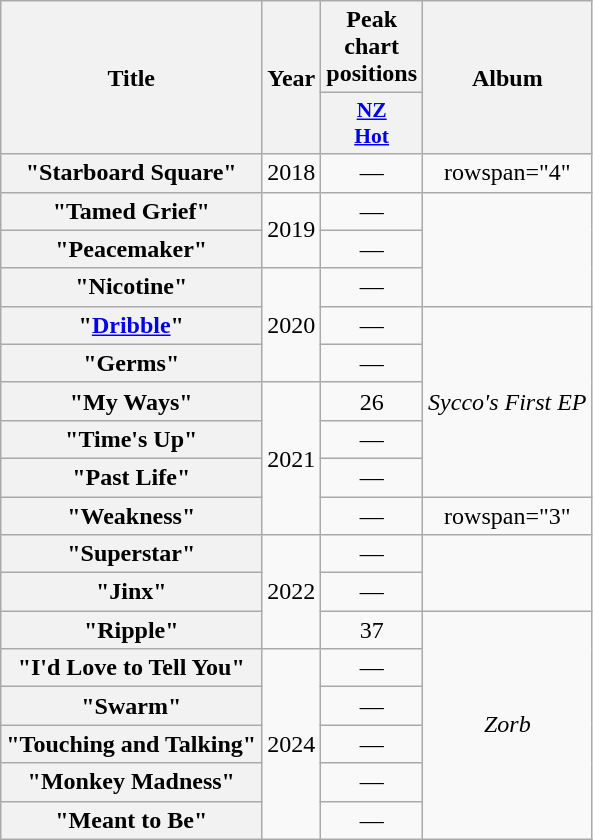<table class="wikitable plainrowheaders" style="text-align:center;">
<tr>
<th scope="col" rowspan="2">Title</th>
<th scope="col" rowspan="2">Year</th>
<th scope="col" colspan="1">Peak chart positions</th>
<th scope="col" rowspan="2">Album</th>
</tr>
<tr>
<th scope="col" style="width:2.5em;font-size:90%;"><a href='#'>NZ<br>Hot</a><br></th>
</tr>
<tr>
<th scope="row">"Starboard Square"</th>
<td>2018</td>
<td>—</td>
<td>rowspan="4" </td>
</tr>
<tr>
<th scope="row">"Tamed Grief"</th>
<td rowspan="2">2019</td>
<td>—</td>
</tr>
<tr>
<th scope="row">"Peacemaker"</th>
<td>—</td>
</tr>
<tr>
<th scope="row">"Nicotine"</th>
<td rowspan="3">2020</td>
<td>—</td>
</tr>
<tr>
<th scope="row">"<a href='#'>Dribble</a>"</th>
<td>—</td>
<td rowspan="5"><em>Sycco's First EP</em></td>
</tr>
<tr>
<th scope="row">"Germs"</th>
<td>—</td>
</tr>
<tr>
<th scope="row">"My Ways"</th>
<td rowspan="4">2021</td>
<td>26</td>
</tr>
<tr>
<th scope="row">"Time's Up"</th>
<td>—</td>
</tr>
<tr>
<th scope="row">"Past Life"</th>
<td>—</td>
</tr>
<tr>
<th scope="row">"Weakness"<br></th>
<td>—</td>
<td>rowspan="3" </td>
</tr>
<tr>
<th scope="row">"Superstar"</th>
<td rowspan="3">2022</td>
<td>—</td>
</tr>
<tr>
<th scope="row">"Jinx"</th>
<td>—</td>
</tr>
<tr>
<th scope="row">"Ripple"<br></th>
<td>37</td>
<td rowspan="6"><em>Zorb</em></td>
</tr>
<tr>
<th scope="row">"I'd Love to Tell You"</th>
<td rowspan="5">2024</td>
<td>—</td>
</tr>
<tr>
<th scope="row">"Swarm"</th>
<td>—</td>
</tr>
<tr>
<th scope="row">"Touching and Talking"</th>
<td>—</td>
</tr>
<tr>
<th scope="row">"Monkey Madness"</th>
<td>—</td>
</tr>
<tr>
<th scope="row">"Meant to Be"</th>
<td>—</td>
</tr>
</table>
